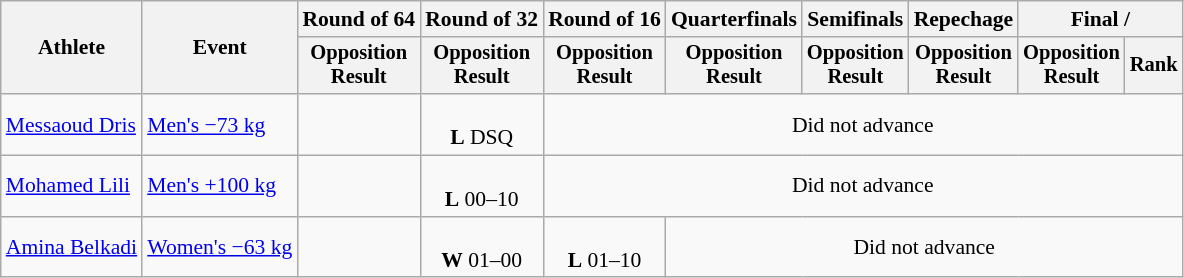<table class=wikitable style=font-size:90%;text-align:center>
<tr>
<th rowspan="2">Athlete</th>
<th rowspan="2">Event</th>
<th>Round of 64</th>
<th>Round of 32</th>
<th>Round of 16</th>
<th>Quarterfinals</th>
<th>Semifinals</th>
<th>Repechage</th>
<th colspan=2>Final / </th>
</tr>
<tr style="font-size:95%">
<th>Opposition<br>Result</th>
<th>Opposition<br>Result</th>
<th>Opposition<br>Result</th>
<th>Opposition<br>Result</th>
<th>Opposition<br>Result</th>
<th>Opposition<br>Result</th>
<th>Opposition<br>Result</th>
<th>Rank</th>
</tr>
<tr>
<td align=left><a href='#'>Messaoud Dris</a></td>
<td align=left><a href='#'>Men's −73 kg</a></td>
<td></td>
<td><br><strong>L</strong> DSQ</td>
<td colspan=6>Did not advance</td>
</tr>
<tr>
<td align=left><a href='#'>Mohamed Lili</a></td>
<td align=left><a href='#'>Men's +100 kg</a></td>
<td></td>
<td><br> <strong>L</strong> 00–10</td>
<td colspan=6>Did not advance</td>
</tr>
<tr>
<td align=left><a href='#'>Amina Belkadi</a></td>
<td align=left><a href='#'>Women's −63 kg</a></td>
<td></td>
<td> <br> <strong>W</strong> 01–00</td>
<td> <br> <strong>L</strong> 01–10</td>
<td colspan=5>Did not advance</td>
</tr>
</table>
